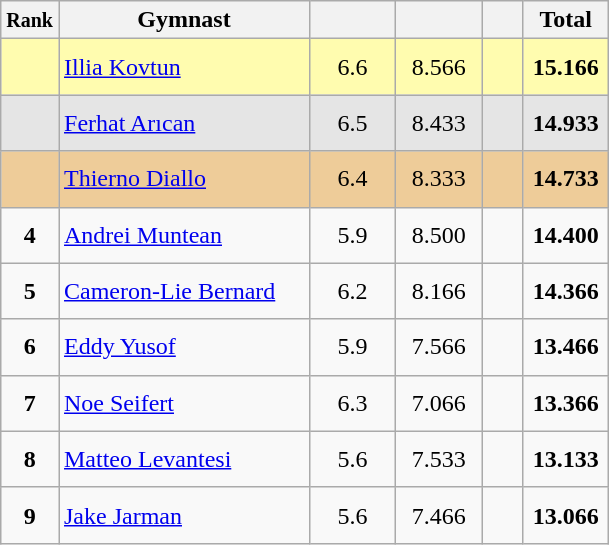<table style="text-align:center;" class="wikitable sortable">
<tr>
<th scope="col" style="width:15px;"><small>Rank</small></th>
<th scope="col" style="width:160px;">Gymnast</th>
<th scope="col" style="width:50px;"><small></small></th>
<th scope="col" style="width:50px;"><small></small></th>
<th scope="col" style="width:20px;"><small></small></th>
<th scope="col" style="width:50px;">Total</th>
</tr>
<tr style="background:#fffcaf;">
<td scope="row" style="text-align:center"><strong></strong></td>
<td style="height:30px; text-align:left;"> <a href='#'>Illia Kovtun</a></td>
<td>6.6</td>
<td>8.566</td>
<td></td>
<td><strong>15.166</strong></td>
</tr>
<tr style="background:#e5e5e5;">
<td scope="row" style="text-align:center"><strong></strong></td>
<td style="height:30px; text-align:left;"> <a href='#'>Ferhat Arıcan</a></td>
<td>6.5</td>
<td>8.433</td>
<td></td>
<td><strong>14.933</strong></td>
</tr>
<tr style="background:#ec9;">
<td scope="row" style="text-align:center"><strong></strong></td>
<td style="height:30px; text-align:left;"> <a href='#'>Thierno Diallo</a></td>
<td>6.4</td>
<td>8.333</td>
<td></td>
<td><strong>14.733</strong></td>
</tr>
<tr>
<td scope="row" style="text-align:center"><strong>4</strong></td>
<td style="height:30px; text-align:left;"> <a href='#'>Andrei Muntean</a></td>
<td>5.9</td>
<td>8.500</td>
<td></td>
<td><strong>14.400</strong></td>
</tr>
<tr>
<td scope="row" style="text-align:center"><strong>5</strong></td>
<td style="height:30px; text-align:left;"> <a href='#'>Cameron-Lie Bernard</a></td>
<td>6.2</td>
<td>8.166</td>
<td></td>
<td><strong>14.366</strong></td>
</tr>
<tr>
<td scope="row" style="text-align:center"><strong>6</strong></td>
<td style="height:30px; text-align:left;"> <a href='#'>Eddy Yusof</a></td>
<td>5.9</td>
<td>7.566</td>
<td></td>
<td><strong>13.466</strong></td>
</tr>
<tr>
<td scope="row" style="text-align:center"><strong>7</strong></td>
<td style="height:30px; text-align:left;"> <a href='#'>Noe Seifert</a></td>
<td>6.3</td>
<td>7.066</td>
<td></td>
<td><strong>13.366</strong></td>
</tr>
<tr>
<td scope="row" style="text-align:center"><strong>8</strong></td>
<td style="height:30px; text-align:left;"> <a href='#'>Matteo Levantesi</a></td>
<td>5.6</td>
<td>7.533</td>
<td></td>
<td><strong>13.133</strong></td>
</tr>
<tr>
<td scope="row" style="text-align:center"><strong>9</strong></td>
<td style="height:30px; text-align:left;"> <a href='#'>Jake Jarman</a></td>
<td>5.6</td>
<td>7.466</td>
<td></td>
<td><strong>13.066</strong></td>
</tr>
</table>
